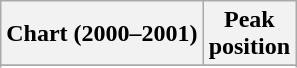<table class="wikitable sortable plainrowheaders" style="text-align:center">
<tr>
<th>Chart (2000–2001)</th>
<th>Peak<br>position</th>
</tr>
<tr>
</tr>
<tr>
</tr>
<tr>
</tr>
<tr>
</tr>
<tr>
</tr>
<tr>
</tr>
</table>
